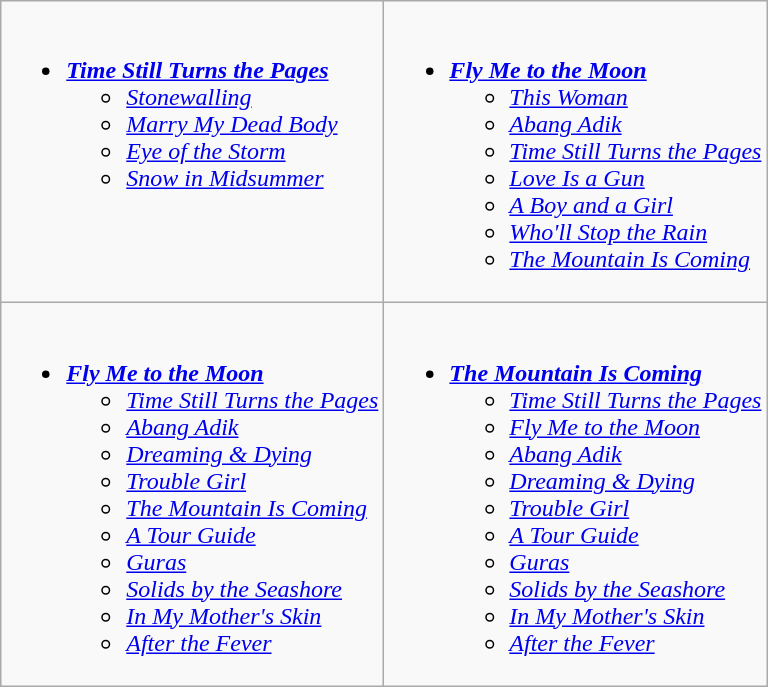<table class=wikitable>
<tr>
<td valign="top" width="50%"><br><ul><li><strong><em><a href='#'>Time Still Turns the Pages</a></em></strong><ul><li><em><a href='#'>Stonewalling</a></em></li><li><em><a href='#'>Marry My Dead Body</a></em></li><li><em><a href='#'>Eye of the Storm</a></em></li><li><em><a href='#'>Snow in Midsummer</a></em></li></ul></li></ul></td>
<td valign="top" width="50%"><br><ul><li><strong><em><a href='#'>Fly Me to the Moon</a></em></strong><ul><li><em><a href='#'>This Woman</a></em></li><li><em><a href='#'>Abang Adik</a></em></li><li><em><a href='#'>Time Still Turns the Pages</a></em></li><li><em><a href='#'>Love Is a Gun</a></em></li><li><em><a href='#'>A Boy and a Girl</a></em></li><li><em><a href='#'>Who'll Stop the Rain</a></em></li><li><em><a href='#'>The Mountain Is Coming</a></em></li></ul></li></ul></td>
</tr>
<tr>
<td valign="top" width="50%"><br><ul><li><strong><em><a href='#'>Fly Me to the Moon</a></em></strong><ul><li><em><a href='#'>Time Still Turns the Pages</a></em></li><li><em><a href='#'>Abang Adik</a></em></li><li><em><a href='#'>Dreaming & Dying</a></em></li><li><em><a href='#'>Trouble Girl</a></em></li><li><em><a href='#'>The Mountain Is Coming</a></em></li><li><em><a href='#'>A Tour Guide</a></em></li><li><em><a href='#'>Guras</a></em></li><li><em><a href='#'>Solids by the Seashore</a></em></li><li><em><a href='#'>In My Mother's Skin</a></em></li><li><em><a href='#'>After the Fever</a></em></li></ul></li></ul></td>
<td valign="top" width="50%"><br><ul><li><strong><em><a href='#'>The Mountain Is Coming</a></em></strong><ul><li><em><a href='#'>Time Still Turns the Pages</a></em></li><li><em><a href='#'>Fly Me to the Moon</a></em></li><li><em><a href='#'>Abang Adik</a></em></li><li><em><a href='#'>Dreaming & Dying</a></em></li><li><em><a href='#'>Trouble Girl</a></em></li><li><em><a href='#'>A Tour Guide</a></em></li><li><em><a href='#'>Guras</a></em></li><li><em><a href='#'>Solids by the Seashore</a></em></li><li><em><a href='#'>In My Mother's Skin</a></em></li><li><em><a href='#'>After the Fever</a></em></li></ul></li></ul></td>
</tr>
</table>
